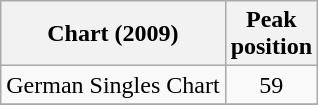<table class="wikitable">
<tr>
<th>Chart (2009)</th>
<th>Peak<br>position</th>
</tr>
<tr>
<td>German Singles Chart</td>
<td align="center">59</td>
</tr>
<tr>
</tr>
</table>
